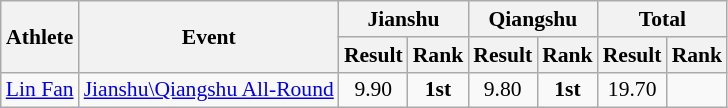<table class=wikitable style="font-size:90%">
<tr>
<th rowspan="2">Athlete</th>
<th rowspan="2">Event</th>
<th colspan="2">Jianshu</th>
<th colspan="2">Qiangshu</th>
<th colspan="2">Total</th>
</tr>
<tr>
<th>Result</th>
<th>Rank</th>
<th>Result</th>
<th>Rank</th>
<th>Result</th>
<th>Rank</th>
</tr>
<tr>
<td><a href='#'>Lin Fan</a></td>
<td><a href='#'>Jianshu\Qiangshu All-Round</a></td>
<td align=center>9.90</td>
<td align=center><strong>1st</strong></td>
<td align=center>9.80</td>
<td align=center><strong>1st</strong></td>
<td align=center>19.70</td>
<td align=center></td>
</tr>
</table>
